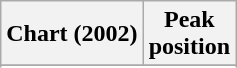<table class="wikitable sortable">
<tr>
<th>Chart (2002)</th>
<th>Peak<br>position</th>
</tr>
<tr>
</tr>
<tr>
</tr>
<tr>
</tr>
<tr>
</tr>
<tr>
</tr>
<tr>
</tr>
</table>
